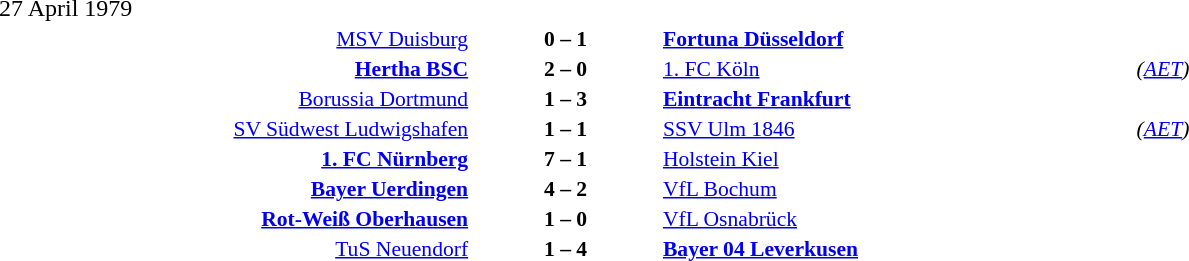<table style="width:100%;" cellspacing="1">
<tr>
<th width=25%></th>
<th width=10%></th>
<th width=25%></th>
<th></th>
</tr>
<tr>
<td>27 April 1979</td>
</tr>
<tr style=font-size:90%>
<td align=right><a href='#'>MSV Duisburg</a></td>
<td align=center><strong>0 – 1</strong></td>
<td><strong><a href='#'>Fortuna Düsseldorf</a></strong></td>
</tr>
<tr style=font-size:90%>
<td align=right><strong><a href='#'>Hertha BSC</a></strong></td>
<td align=center><strong>2 – 0</strong></td>
<td><a href='#'>1. FC Köln</a></td>
<td><em>(<a href='#'>AET</a>)</em></td>
</tr>
<tr style=font-size:90%>
<td align=right><a href='#'>Borussia Dortmund</a></td>
<td align=center><strong>1 – 3</strong></td>
<td><strong><a href='#'>Eintracht Frankfurt</a></strong></td>
</tr>
<tr style=font-size:90%>
<td align=right><a href='#'>SV Südwest Ludwigshafen</a></td>
<td align=center><strong>1 – 1</strong></td>
<td><a href='#'>SSV Ulm 1846</a></td>
<td><em>(<a href='#'>AET</a>)</em></td>
</tr>
<tr style=font-size:90%>
<td align=right><strong><a href='#'>1. FC Nürnberg</a></strong></td>
<td align=center><strong>7 – 1</strong></td>
<td><a href='#'>Holstein Kiel</a></td>
</tr>
<tr style=font-size:90%>
<td align=right><strong><a href='#'>Bayer Uerdingen</a></strong></td>
<td align=center><strong>4 – 2</strong></td>
<td><a href='#'>VfL Bochum</a></td>
</tr>
<tr style=font-size:90%>
<td align=right><strong><a href='#'>Rot-Weiß Oberhausen</a></strong></td>
<td align=center><strong>1 – 0</strong></td>
<td><a href='#'>VfL Osnabrück</a></td>
</tr>
<tr style=font-size:90%>
<td align=right><a href='#'>TuS Neuendorf</a></td>
<td align=center><strong>1 – 4</strong></td>
<td><strong><a href='#'>Bayer 04 Leverkusen</a></strong></td>
</tr>
</table>
